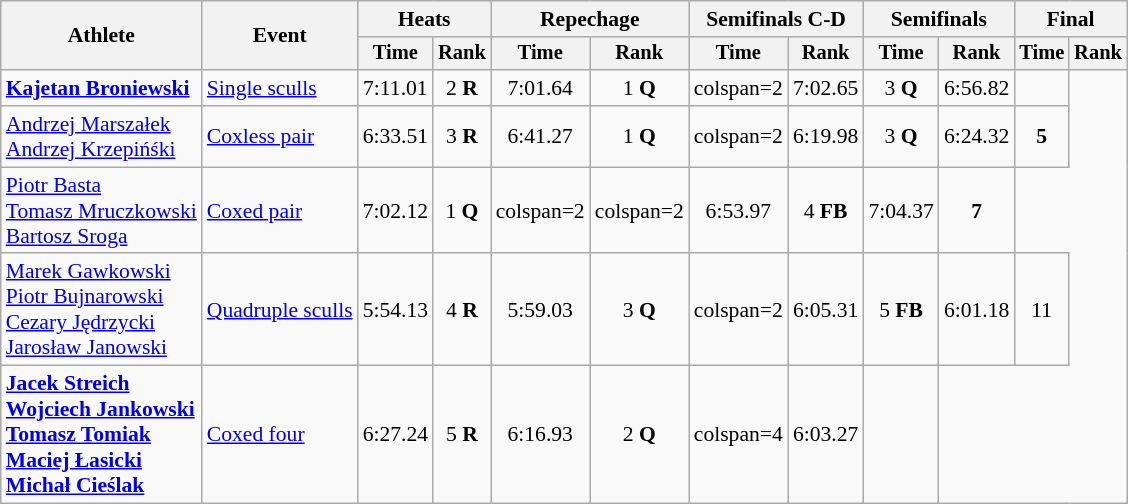<table class="wikitable" style="font-size:90%">
<tr>
<th rowspan="2">Athlete</th>
<th rowspan="2">Event</th>
<th colspan="2">Heats</th>
<th colspan="2">Repechage</th>
<th colspan="2">Semifinals C-D</th>
<th colspan="2">Semifinals</th>
<th colspan="2">Final</th>
</tr>
<tr style="font-size:95%">
<th>Time</th>
<th>Rank</th>
<th>Time</th>
<th>Rank</th>
<th>Time</th>
<th>Rank</th>
<th>Time</th>
<th>Rank</th>
<th>Time</th>
<th>Rank</th>
</tr>
<tr align=center>
<td align=left><strong><a href='#'>Kajetan Broniewski</a></strong></td>
<td align=left><a href='#'>Single sculls</a></td>
<td>7:11.01</td>
<td>2 <strong>R</strong></td>
<td>7:01.64</td>
<td>1 <strong>Q</strong></td>
<td>colspan=2 </td>
<td>7:02.65</td>
<td>3 <strong>Q</strong></td>
<td>6:56.82</td>
<td></td>
</tr>
<tr align=center>
<td align=left><a href='#'>Andrzej Marszałek</a><br><a href='#'>Andrzej Krzepińśki</a></td>
<td align=left><a href='#'>Coxless pair</a></td>
<td>6:33.51</td>
<td>3 <strong>R</strong></td>
<td>6:41.27</td>
<td>1 <strong>Q</strong></td>
<td>colspan=2 </td>
<td>6:19.98</td>
<td>3 <strong>Q</strong></td>
<td>6:24.32</td>
<td><strong>5</strong></td>
</tr>
<tr align=center>
<td align=left><a href='#'>Piotr Basta</a><br><a href='#'>Tomasz Mruczkowski</a><br><a href='#'>Bartosz Sroga</a></td>
<td align=left><a href='#'>Coxed pair</a></td>
<td>7:02.12</td>
<td>1 <strong>Q</strong></td>
<td>colspan=2 </td>
<td>colspan=2 </td>
<td>6:53.97</td>
<td>4 <strong>FB</strong></td>
<td>7:04.37</td>
<td><strong>7</strong></td>
</tr>
<tr align=center>
<td align=left><a href='#'>Marek Gawkowski</a><br><a href='#'>Piotr Bujnarowski</a><br><a href='#'>Cezary Jędrzycki</a><br><a href='#'>Jarosław Janowski</a></td>
<td align=left><a href='#'>Quadruple sculls</a></td>
<td>5:54.13</td>
<td>4 <strong>R</strong></td>
<td>5:59.03</td>
<td>3 <strong>Q</strong></td>
<td>colspan=2 </td>
<td>6:05.31</td>
<td>5 <strong>FB</strong></td>
<td>6:01.18</td>
<td>11</td>
</tr>
<tr align=center>
<td align=left><strong><a href='#'>Jacek Streich</a><br><a href='#'>Wojciech Jankowski</a><br><a href='#'>Tomasz Tomiak</a><br><a href='#'>Maciej Łasicki</a><br><a href='#'>Michał Cieślak</a></strong></td>
<td align=left><a href='#'>Coxed four</a></td>
<td>6:27.24</td>
<td>5 <strong>R</strong></td>
<td>6:16.93</td>
<td>2 <strong>Q</strong></td>
<td>colspan=4 </td>
<td>6:03.27</td>
<td></td>
</tr>
</table>
